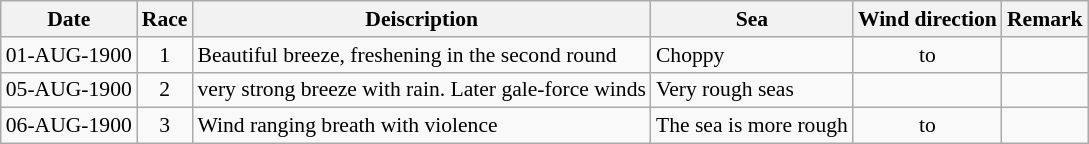<table class="wikitable" style="text-align:right; font-size:90%">
<tr>
<th>Date</th>
<th>Race</th>
<th>Deiscription</th>
<th>Sea</th>
<th>Wind direction</th>
<th>Remark</th>
</tr>
<tr>
<td>01-AUG-1900</td>
<td align=center>1</td>
<td align=left>Beautiful breeze, freshening in the second round</td>
<td align=left>Choppy</td>
<td align=center> to </td>
<td></td>
</tr>
<tr>
<td>05-AUG-1900</td>
<td align=center>2</td>
<td align=left>very strong breeze with rain. Later gale-force winds</td>
<td align=left>Very rough seas</td>
<td align=center></td>
<td></td>
</tr>
<tr>
<td>06-AUG-1900</td>
<td align=center>3</td>
<td align=left>Wind ranging breath with violence</td>
<td align=left>The sea is more rough</td>
<td align=center> to </td>
<td></td>
</tr>
</table>
